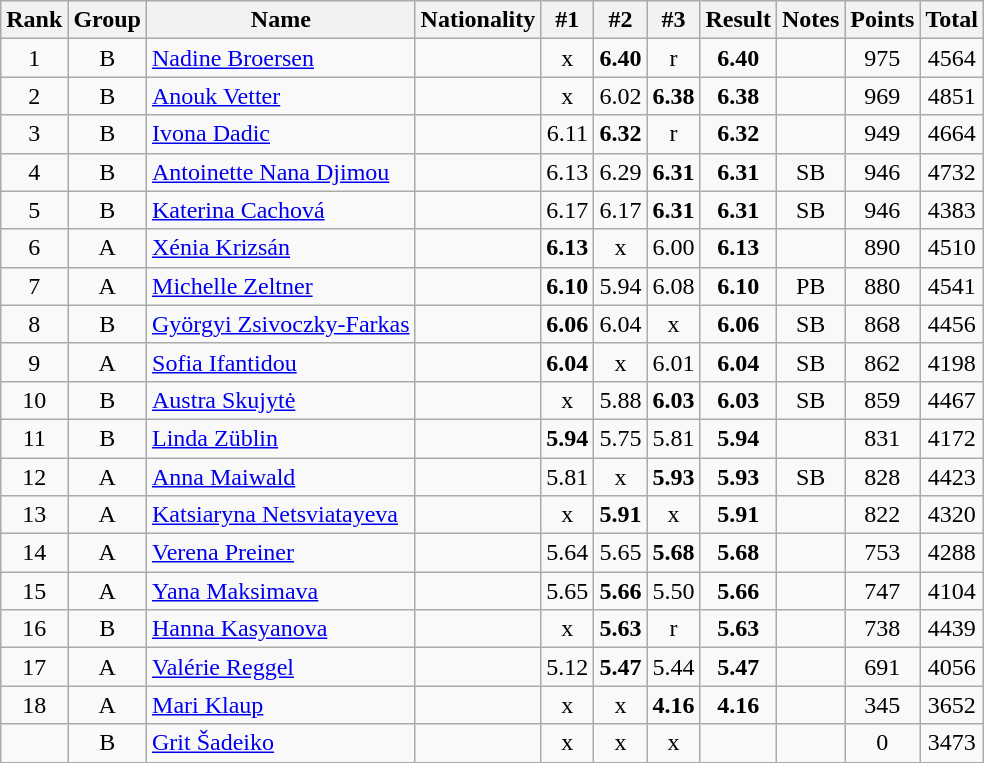<table class="wikitable sortable" style="text-align:center">
<tr>
<th>Rank</th>
<th>Group</th>
<th>Name</th>
<th>Nationality</th>
<th>#1</th>
<th>#2</th>
<th>#3</th>
<th>Result</th>
<th>Notes</th>
<th>Points</th>
<th>Total</th>
</tr>
<tr>
<td>1</td>
<td>B</td>
<td align=left><a href='#'>Nadine Broersen</a></td>
<td align=left></td>
<td>x</td>
<td><strong>6.40</strong></td>
<td>r</td>
<td><strong>6.40</strong></td>
<td></td>
<td>975</td>
<td>4564</td>
</tr>
<tr>
<td>2</td>
<td>B</td>
<td align=left><a href='#'>Anouk Vetter</a></td>
<td align=left></td>
<td>x</td>
<td>6.02</td>
<td><strong>6.38</strong></td>
<td><strong>6.38</strong></td>
<td></td>
<td>969</td>
<td>4851</td>
</tr>
<tr>
<td>3</td>
<td>B</td>
<td align=left><a href='#'>Ivona Dadic</a></td>
<td align=left></td>
<td>6.11</td>
<td><strong>6.32</strong></td>
<td>r</td>
<td><strong>6.32</strong></td>
<td></td>
<td>949</td>
<td>4664</td>
</tr>
<tr>
<td>4</td>
<td>B</td>
<td align=left><a href='#'>Antoinette Nana Djimou</a></td>
<td align=left></td>
<td>6.13</td>
<td>6.29</td>
<td><strong>6.31</strong></td>
<td><strong>6.31</strong></td>
<td>SB</td>
<td>946</td>
<td>4732</td>
</tr>
<tr>
<td>5</td>
<td>B</td>
<td align=left><a href='#'>Katerina Cachová</a></td>
<td align=left></td>
<td>6.17</td>
<td>6.17</td>
<td><strong>6.31</strong></td>
<td><strong>6.31</strong></td>
<td>SB</td>
<td>946</td>
<td>4383</td>
</tr>
<tr>
<td>6</td>
<td>A</td>
<td align=left><a href='#'>Xénia Krizsán</a></td>
<td align=left></td>
<td><strong>6.13</strong></td>
<td>x</td>
<td>6.00</td>
<td><strong>6.13</strong></td>
<td></td>
<td>890</td>
<td>4510</td>
</tr>
<tr>
<td>7</td>
<td>A</td>
<td align=left><a href='#'>Michelle Zeltner</a></td>
<td align=left></td>
<td><strong>6.10</strong></td>
<td>5.94</td>
<td>6.08</td>
<td><strong>6.10</strong></td>
<td>PB</td>
<td>880</td>
<td>4541</td>
</tr>
<tr>
<td>8</td>
<td>B</td>
<td align=left><a href='#'>Györgyi Zsivoczky-Farkas</a></td>
<td align=left></td>
<td><strong>6.06</strong></td>
<td>6.04</td>
<td>x</td>
<td><strong>6.06</strong></td>
<td>SB</td>
<td>868</td>
<td>4456</td>
</tr>
<tr>
<td>9</td>
<td>A</td>
<td align=left><a href='#'>Sofia Ifantidou</a></td>
<td align=left></td>
<td><strong>6.04</strong></td>
<td>x</td>
<td>6.01</td>
<td><strong>6.04</strong></td>
<td>SB</td>
<td>862</td>
<td>4198</td>
</tr>
<tr>
<td>10</td>
<td>B</td>
<td align=left><a href='#'>Austra Skujytė</a></td>
<td align=left></td>
<td>x</td>
<td>5.88</td>
<td><strong>6.03</strong></td>
<td><strong>6.03</strong></td>
<td>SB</td>
<td>859</td>
<td>4467</td>
</tr>
<tr>
<td>11</td>
<td>B</td>
<td align=left><a href='#'>Linda Züblin</a></td>
<td align=left></td>
<td><strong>5.94</strong></td>
<td>5.75</td>
<td>5.81</td>
<td><strong>5.94</strong></td>
<td></td>
<td>831</td>
<td>4172</td>
</tr>
<tr>
<td>12</td>
<td>A</td>
<td align=left><a href='#'>Anna Maiwald</a></td>
<td align=left></td>
<td>5.81</td>
<td>x</td>
<td><strong>5.93</strong></td>
<td><strong>5.93</strong></td>
<td>SB</td>
<td>828</td>
<td>4423</td>
</tr>
<tr>
<td>13</td>
<td>A</td>
<td align=left><a href='#'>Katsiaryna Netsviatayeva</a></td>
<td align=left></td>
<td>x</td>
<td><strong>5.91</strong></td>
<td>x</td>
<td><strong>5.91</strong></td>
<td></td>
<td>822</td>
<td>4320</td>
</tr>
<tr>
<td>14</td>
<td>A</td>
<td align=left><a href='#'>Verena Preiner</a></td>
<td align=left></td>
<td>5.64</td>
<td>5.65</td>
<td><strong>5.68</strong></td>
<td><strong>5.68</strong></td>
<td></td>
<td>753</td>
<td>4288</td>
</tr>
<tr>
<td>15</td>
<td>A</td>
<td align=left><a href='#'>Yana Maksimava</a></td>
<td align=left></td>
<td>5.65</td>
<td><strong>5.66</strong></td>
<td>5.50</td>
<td><strong>5.66</strong></td>
<td></td>
<td>747</td>
<td>4104</td>
</tr>
<tr>
<td>16</td>
<td>B</td>
<td align=left><a href='#'>Hanna Kasyanova</a></td>
<td align=left></td>
<td>x</td>
<td><strong>5.63</strong></td>
<td>r</td>
<td><strong>5.63</strong></td>
<td></td>
<td>738</td>
<td>4439</td>
</tr>
<tr>
<td>17</td>
<td>A</td>
<td align=left><a href='#'>Valérie Reggel</a></td>
<td align=left></td>
<td>5.12</td>
<td><strong>5.47</strong></td>
<td>5.44</td>
<td><strong>5.47</strong></td>
<td></td>
<td>691</td>
<td>4056</td>
</tr>
<tr>
<td>18</td>
<td>A</td>
<td align=left><a href='#'>Mari Klaup</a></td>
<td align=left></td>
<td>x</td>
<td>x</td>
<td><strong>4.16</strong></td>
<td><strong>4.16</strong></td>
<td></td>
<td>345</td>
<td>3652</td>
</tr>
<tr>
<td></td>
<td>B</td>
<td align=left><a href='#'>Grit Šadeiko</a></td>
<td align=left></td>
<td>x</td>
<td>x</td>
<td>x</td>
<td><strong></strong></td>
<td></td>
<td>0</td>
<td>3473</td>
</tr>
</table>
